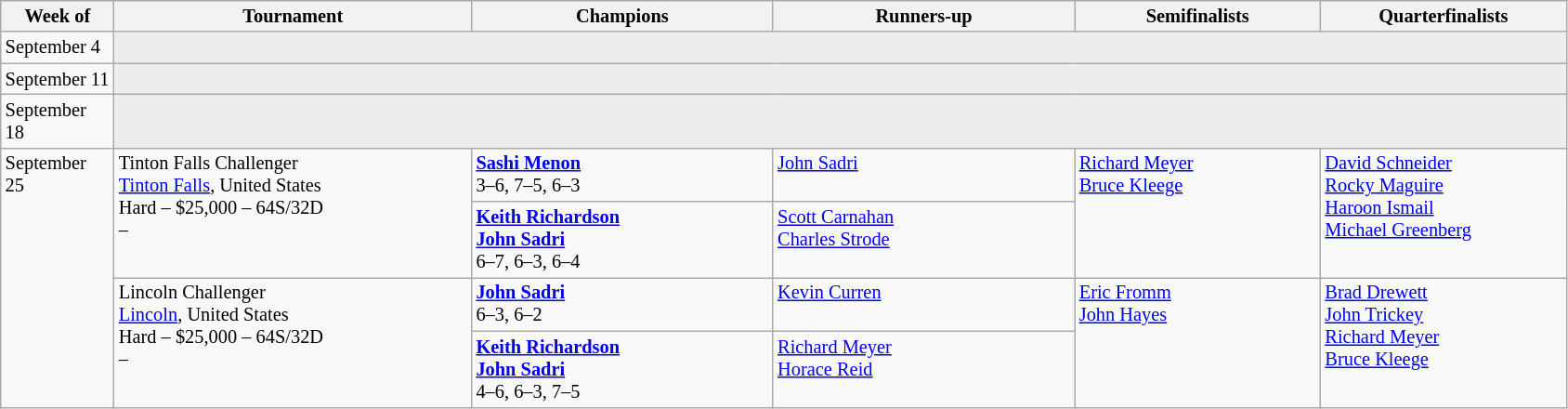<table class="wikitable" style="font-size:85%;">
<tr>
<th width="75">Week of</th>
<th width="250">Tournament</th>
<th width="210">Champions</th>
<th width="210">Runners-up</th>
<th width="170">Semifinalists</th>
<th width="170">Quarterfinalists</th>
</tr>
<tr valign="top">
<td rowspan="1">September 4</td>
<td colspan="5" bgcolor="#ededed"></td>
</tr>
<tr valign="top">
<td rowspan="1">September 11</td>
<td colspan="5" bgcolor="#ededed"></td>
</tr>
<tr valign="top">
<td rowspan="1">September 18</td>
<td colspan="5" bgcolor="#ededed"></td>
</tr>
<tr valign="top">
<td rowspan="4">September 25</td>
<td rowspan="2">Tinton Falls Challenger<br> <a href='#'>Tinton Falls</a>, United States<br>Hard – $25,000 – 64S/32D<br>  – </td>
<td> <strong><a href='#'>Sashi Menon</a></strong> <br>3–6, 7–5, 6–3</td>
<td> <a href='#'>John Sadri</a></td>
<td rowspan="2"> <a href='#'>Richard Meyer</a> <br>  <a href='#'>Bruce Kleege</a></td>
<td rowspan="2"> <a href='#'>David Schneider</a> <br> <a href='#'>Rocky Maguire</a> <br> <a href='#'>Haroon Ismail</a> <br>  <a href='#'>Michael Greenberg</a></td>
</tr>
<tr valign="top">
<td> <strong><a href='#'>Keith Richardson</a></strong> <br> <strong><a href='#'>John Sadri</a></strong><br>6–7, 6–3, 6–4</td>
<td> <a href='#'>Scott Carnahan</a><br>  <a href='#'>Charles Strode</a></td>
</tr>
<tr valign="top">
<td rowspan="2">Lincoln Challenger<br> <a href='#'>Lincoln</a>, United States<br>Hard – $25,000 – 64S/32D<br>  – </td>
<td> <strong><a href='#'>John Sadri</a></strong> <br>6–3, 6–2</td>
<td> <a href='#'>Kevin Curren</a></td>
<td rowspan="2"> <a href='#'>Eric Fromm</a> <br>  <a href='#'>John Hayes</a></td>
<td rowspan="2"> <a href='#'>Brad Drewett</a> <br> <a href='#'>John Trickey</a> <br> <a href='#'>Richard Meyer</a> <br>  <a href='#'>Bruce Kleege</a></td>
</tr>
<tr valign="top">
<td> <strong><a href='#'>Keith Richardson</a></strong> <br> <strong><a href='#'>John Sadri</a></strong><br>4–6, 6–3, 7–5</td>
<td> <a href='#'>Richard Meyer</a><br>  <a href='#'>Horace Reid</a></td>
</tr>
</table>
